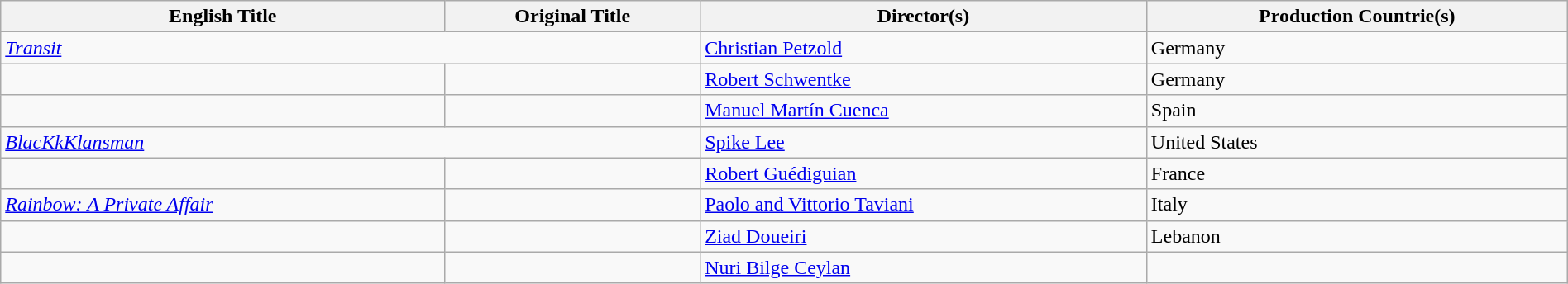<table class="sortable wikitable" style="width:100%; margin-bottom:4px" cellpadding="5">
<tr>
<th scope="col">English Title</th>
<th scope="col">Original Title</th>
<th scope="col">Director(s)</th>
<th scope="col">Production Countrie(s)</th>
</tr>
<tr>
<td colspan = "2"><em><a href='#'>Transit</a></em></td>
<td><a href='#'>Christian Petzold</a></td>
<td>Germany</td>
</tr>
<tr>
<td></td>
<td></td>
<td><a href='#'>Robert Schwentke</a></td>
<td>Germany</td>
</tr>
<tr>
<td></td>
<td></td>
<td><a href='#'>Manuel Martín Cuenca</a></td>
<td>Spain</td>
</tr>
<tr>
<td colspan = "2"><em><a href='#'>BlacKkKlansman</a></em></td>
<td><a href='#'>Spike Lee</a></td>
<td>United States</td>
</tr>
<tr>
<td></td>
<td></td>
<td><a href='#'>Robert Guédiguian</a></td>
<td>France</td>
</tr>
<tr>
<td><em><a href='#'>Rainbow: A Private Affair</a></em></td>
<td></td>
<td><a href='#'>Paolo and Vittorio Taviani</a></td>
<td>Italy</td>
</tr>
<tr>
<td></td>
<td></td>
<td><a href='#'>Ziad Doueiri</a></td>
<td>Lebanon</td>
</tr>
<tr>
<td></td>
<td></td>
<td><a href='#'>Nuri Bilge Ceylan</a></td>
<td></td>
</tr>
</table>
